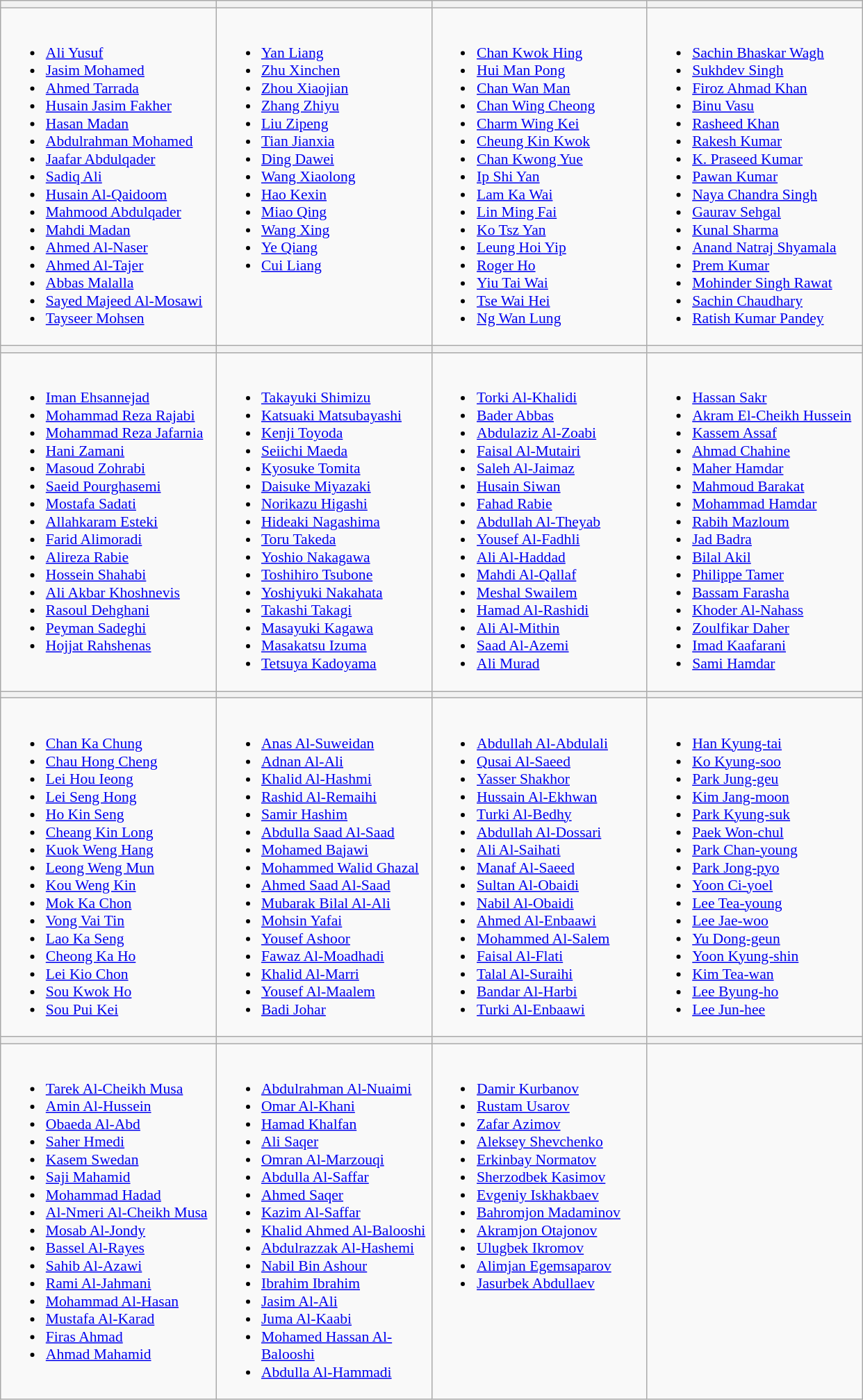<table class="wikitable" style="font-size:90%">
<tr>
<th width=200></th>
<th width=200></th>
<th width=200></th>
<th width=200></th>
</tr>
<tr>
<td valign=top><br><ul><li><a href='#'>Ali Yusuf</a></li><li><a href='#'>Jasim Mohamed</a></li><li><a href='#'>Ahmed Tarrada</a></li><li><a href='#'>Husain Jasim Fakher</a></li><li><a href='#'>Hasan Madan</a></li><li><a href='#'>Abdulrahman Mohamed</a></li><li><a href='#'>Jaafar Abdulqader</a></li><li><a href='#'>Sadiq Ali</a></li><li><a href='#'>Husain Al-Qaidoom</a></li><li><a href='#'>Mahmood Abdulqader</a></li><li><a href='#'>Mahdi Madan</a></li><li><a href='#'>Ahmed Al-Naser</a></li><li><a href='#'>Ahmed Al-Tajer</a></li><li><a href='#'>Abbas Malalla</a></li><li><a href='#'>Sayed Majeed Al-Mosawi</a></li><li><a href='#'>Tayseer Mohsen</a></li></ul></td>
<td valign=top><br><ul><li><a href='#'>Yan Liang</a></li><li><a href='#'>Zhu Xinchen</a></li><li><a href='#'>Zhou Xiaojian</a></li><li><a href='#'>Zhang Zhiyu</a></li><li><a href='#'>Liu Zipeng</a></li><li><a href='#'>Tian Jianxia</a></li><li><a href='#'>Ding Dawei</a></li><li><a href='#'>Wang Xiaolong</a></li><li><a href='#'>Hao Kexin</a></li><li><a href='#'>Miao Qing</a></li><li><a href='#'>Wang Xing</a></li><li><a href='#'>Ye Qiang</a></li><li><a href='#'>Cui Liang</a></li></ul></td>
<td valign=top><br><ul><li><a href='#'>Chan Kwok Hing</a></li><li><a href='#'>Hui Man Pong</a></li><li><a href='#'>Chan Wan Man</a></li><li><a href='#'>Chan Wing Cheong</a></li><li><a href='#'>Charm Wing Kei</a></li><li><a href='#'>Cheung Kin Kwok</a></li><li><a href='#'>Chan Kwong Yue</a></li><li><a href='#'>Ip Shi Yan</a></li><li><a href='#'>Lam Ka Wai</a></li><li><a href='#'>Lin Ming Fai</a></li><li><a href='#'>Ko Tsz Yan</a></li><li><a href='#'>Leung Hoi Yip</a></li><li><a href='#'>Roger Ho</a></li><li><a href='#'>Yiu Tai Wai</a></li><li><a href='#'>Tse Wai Hei</a></li><li><a href='#'>Ng Wan Lung</a></li></ul></td>
<td valign=top><br><ul><li><a href='#'>Sachin Bhaskar Wagh</a></li><li><a href='#'>Sukhdev Singh</a></li><li><a href='#'>Firoz Ahmad Khan</a></li><li><a href='#'>Binu Vasu</a></li><li><a href='#'>Rasheed Khan</a></li><li><a href='#'>Rakesh Kumar</a></li><li><a href='#'>K. Praseed Kumar</a></li><li><a href='#'>Pawan Kumar</a></li><li><a href='#'>Naya Chandra Singh</a></li><li><a href='#'>Gaurav Sehgal</a></li><li><a href='#'>Kunal Sharma</a></li><li><a href='#'>Anand Natraj Shyamala</a></li><li><a href='#'>Prem Kumar</a></li><li><a href='#'>Mohinder Singh Rawat</a></li><li><a href='#'>Sachin Chaudhary</a></li><li><a href='#'>Ratish Kumar Pandey</a></li></ul></td>
</tr>
<tr>
<th></th>
<th></th>
<th></th>
<th></th>
</tr>
<tr>
<td valign=top><br><ul><li><a href='#'>Iman Ehsannejad</a></li><li><a href='#'>Mohammad Reza Rajabi</a></li><li><a href='#'>Mohammad Reza Jafarnia</a></li><li><a href='#'>Hani Zamani</a></li><li><a href='#'>Masoud Zohrabi</a></li><li><a href='#'>Saeid Pourghasemi</a></li><li><a href='#'>Mostafa Sadati</a></li><li><a href='#'>Allahkaram Esteki</a></li><li><a href='#'>Farid Alimoradi</a></li><li><a href='#'>Alireza Rabie</a></li><li><a href='#'>Hossein Shahabi</a></li><li><a href='#'>Ali Akbar Khoshnevis</a></li><li><a href='#'>Rasoul Dehghani</a></li><li><a href='#'>Peyman Sadeghi</a></li><li><a href='#'>Hojjat Rahshenas</a></li></ul></td>
<td valign=top><br><ul><li><a href='#'>Takayuki Shimizu</a></li><li><a href='#'>Katsuaki Matsubayashi</a></li><li><a href='#'>Kenji Toyoda</a></li><li><a href='#'>Seiichi Maeda</a></li><li><a href='#'>Kyosuke Tomita</a></li><li><a href='#'>Daisuke Miyazaki</a></li><li><a href='#'>Norikazu Higashi</a></li><li><a href='#'>Hideaki Nagashima</a></li><li><a href='#'>Toru Takeda</a></li><li><a href='#'>Yoshio Nakagawa</a></li><li><a href='#'>Toshihiro Tsubone</a></li><li><a href='#'>Yoshiyuki Nakahata</a></li><li><a href='#'>Takashi Takagi</a></li><li><a href='#'>Masayuki Kagawa</a></li><li><a href='#'>Masakatsu Izuma</a></li><li><a href='#'>Tetsuya Kadoyama</a></li></ul></td>
<td valign=top><br><ul><li><a href='#'>Torki Al-Khalidi</a></li><li><a href='#'>Bader Abbas</a></li><li><a href='#'>Abdulaziz Al-Zoabi</a></li><li><a href='#'>Faisal Al-Mutairi</a></li><li><a href='#'>Saleh Al-Jaimaz</a></li><li><a href='#'>Husain Siwan</a></li><li><a href='#'>Fahad Rabie</a></li><li><a href='#'>Abdullah Al-Theyab</a></li><li><a href='#'>Yousef Al-Fadhli</a></li><li><a href='#'>Ali Al-Haddad</a></li><li><a href='#'>Mahdi Al-Qallaf</a></li><li><a href='#'>Meshal Swailem</a></li><li><a href='#'>Hamad Al-Rashidi</a></li><li><a href='#'>Ali Al-Mithin</a></li><li><a href='#'>Saad Al-Azemi</a></li><li><a href='#'>Ali Murad</a></li></ul></td>
<td valign=top><br><ul><li><a href='#'>Hassan Sakr</a></li><li><a href='#'>Akram El-Cheikh Hussein</a></li><li><a href='#'>Kassem Assaf</a></li><li><a href='#'>Ahmad Chahine</a></li><li><a href='#'>Maher Hamdar</a></li><li><a href='#'>Mahmoud Barakat</a></li><li><a href='#'>Mohammad Hamdar</a></li><li><a href='#'>Rabih Mazloum</a></li><li><a href='#'>Jad Badra</a></li><li><a href='#'>Bilal Akil</a></li><li><a href='#'>Philippe Tamer</a></li><li><a href='#'>Bassam Farasha</a></li><li><a href='#'>Khoder Al-Nahass</a></li><li><a href='#'>Zoulfikar Daher</a></li><li><a href='#'>Imad Kaafarani</a></li><li><a href='#'>Sami Hamdar</a></li></ul></td>
</tr>
<tr>
<th></th>
<th></th>
<th></th>
<th></th>
</tr>
<tr>
<td valign=top><br><ul><li><a href='#'>Chan Ka Chung</a></li><li><a href='#'>Chau Hong Cheng</a></li><li><a href='#'>Lei Hou Ieong</a></li><li><a href='#'>Lei Seng Hong</a></li><li><a href='#'>Ho Kin Seng</a></li><li><a href='#'>Cheang Kin Long</a></li><li><a href='#'>Kuok Weng Hang</a></li><li><a href='#'>Leong Weng Mun</a></li><li><a href='#'>Kou Weng Kin</a></li><li><a href='#'>Mok Ka Chon</a></li><li><a href='#'>Vong Vai Tin</a></li><li><a href='#'>Lao Ka Seng</a></li><li><a href='#'>Cheong Ka Ho</a></li><li><a href='#'>Lei Kio Chon</a></li><li><a href='#'>Sou Kwok Ho</a></li><li><a href='#'>Sou Pui Kei</a></li></ul></td>
<td valign=top><br><ul><li><a href='#'>Anas Al-Suweidan</a></li><li><a href='#'>Adnan Al-Ali</a></li><li><a href='#'>Khalid Al-Hashmi</a></li><li><a href='#'>Rashid Al-Remaihi</a></li><li><a href='#'>Samir Hashim</a></li><li><a href='#'>Abdulla Saad Al-Saad</a></li><li><a href='#'>Mohamed Bajawi</a></li><li><a href='#'>Mohammed Walid Ghazal</a></li><li><a href='#'>Ahmed Saad Al-Saad</a></li><li><a href='#'>Mubarak Bilal Al-Ali</a></li><li><a href='#'>Mohsin Yafai</a></li><li><a href='#'>Yousef Ashoor</a></li><li><a href='#'>Fawaz Al-Moadhadi</a></li><li><a href='#'>Khalid Al-Marri</a></li><li><a href='#'>Yousef Al-Maalem</a></li><li><a href='#'>Badi Johar</a></li></ul></td>
<td valign=top><br><ul><li><a href='#'>Abdullah Al-Abdulali</a></li><li><a href='#'>Qusai Al-Saeed</a></li><li><a href='#'>Yasser Shakhor</a></li><li><a href='#'>Hussain Al-Ekhwan</a></li><li><a href='#'>Turki Al-Bedhy</a></li><li><a href='#'>Abdullah Al-Dossari</a></li><li><a href='#'>Ali Al-Saihati</a></li><li><a href='#'>Manaf Al-Saeed</a></li><li><a href='#'>Sultan Al-Obaidi</a></li><li><a href='#'>Nabil Al-Obaidi</a></li><li><a href='#'>Ahmed Al-Enbaawi</a></li><li><a href='#'>Mohammed Al-Salem</a></li><li><a href='#'>Faisal Al-Flati</a></li><li><a href='#'>Talal Al-Suraihi</a></li><li><a href='#'>Bandar Al-Harbi</a></li><li><a href='#'>Turki Al-Enbaawi</a></li></ul></td>
<td valign=top><br><ul><li><a href='#'>Han Kyung-tai</a></li><li><a href='#'>Ko Kyung-soo</a></li><li><a href='#'>Park Jung-geu</a></li><li><a href='#'>Kim Jang-moon</a></li><li><a href='#'>Park Kyung-suk</a></li><li><a href='#'>Paek Won-chul</a></li><li><a href='#'>Park Chan-young</a></li><li><a href='#'>Park Jong-pyo</a></li><li><a href='#'>Yoon Ci-yoel</a></li><li><a href='#'>Lee Tea-young</a></li><li><a href='#'>Lee Jae-woo</a></li><li><a href='#'>Yu Dong-geun</a></li><li><a href='#'>Yoon Kyung-shin</a></li><li><a href='#'>Kim Tea-wan</a></li><li><a href='#'>Lee Byung-ho</a></li><li><a href='#'>Lee Jun-hee</a></li></ul></td>
</tr>
<tr>
<th></th>
<th></th>
<th></th>
<th></th>
</tr>
<tr>
<td valign=top><br><ul><li><a href='#'>Tarek Al-Cheikh Musa</a></li><li><a href='#'>Amin Al-Hussein</a></li><li><a href='#'>Obaeda Al-Abd</a></li><li><a href='#'>Saher Hmedi</a></li><li><a href='#'>Kasem Swedan</a></li><li><a href='#'>Saji Mahamid</a></li><li><a href='#'>Mohammad Hadad</a></li><li><a href='#'>Al-Nmeri Al-Cheikh Musa</a></li><li><a href='#'>Mosab Al-Jondy</a></li><li><a href='#'>Bassel Al-Rayes</a></li><li><a href='#'>Sahib Al-Azawi</a></li><li><a href='#'>Rami Al-Jahmani</a></li><li><a href='#'>Mohammad Al-Hasan</a></li><li><a href='#'>Mustafa Al-Karad</a></li><li><a href='#'>Firas Ahmad</a></li><li><a href='#'>Ahmad Mahamid</a></li></ul></td>
<td valign=top><br><ul><li><a href='#'>Abdulrahman Al-Nuaimi</a></li><li><a href='#'>Omar Al-Khani</a></li><li><a href='#'>Hamad Khalfan</a></li><li><a href='#'>Ali Saqer</a></li><li><a href='#'>Omran Al-Marzouqi</a></li><li><a href='#'>Abdulla Al-Saffar</a></li><li><a href='#'>Ahmed Saqer</a></li><li><a href='#'>Kazim Al-Saffar</a></li><li><a href='#'>Khalid Ahmed Al-Balooshi</a></li><li><a href='#'>Abdulrazzak Al-Hashemi</a></li><li><a href='#'>Nabil Bin Ashour</a></li><li><a href='#'>Ibrahim Ibrahim</a></li><li><a href='#'>Jasim Al-Ali</a></li><li><a href='#'>Juma Al-Kaabi</a></li><li><a href='#'>Mohamed Hassan Al-Balooshi</a></li><li><a href='#'>Abdulla Al-Hammadi</a></li></ul></td>
<td valign=top><br><ul><li><a href='#'>Damir Kurbanov</a></li><li><a href='#'>Rustam Usarov</a></li><li><a href='#'>Zafar Azimov</a></li><li><a href='#'>Aleksey Shevchenko</a></li><li><a href='#'>Erkinbay Normatov</a></li><li><a href='#'>Sherzodbek Kasimov</a></li><li><a href='#'>Evgeniy Iskhakbaev</a></li><li><a href='#'>Bahromjon Madaminov</a></li><li><a href='#'>Akramjon Otajonov</a></li><li><a href='#'>Ulugbek Ikromov</a></li><li><a href='#'>Alimjan Egemsaparov</a></li><li><a href='#'>Jasurbek Abdullaev</a></li></ul></td>
<td valign=top></td>
</tr>
</table>
